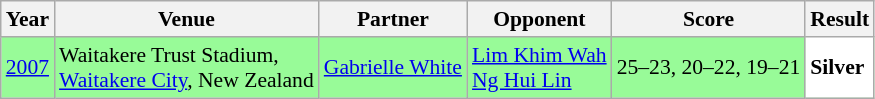<table class="sortable wikitable" style="font-size: 90%;">
<tr>
<th>Year</th>
<th>Venue</th>
<th>Partner</th>
<th>Opponent</th>
<th>Score</th>
<th>Result</th>
</tr>
<tr style="background:#98FB98">
<td align="center"><a href='#'>2007</a></td>
<td align="left">Waitakere Trust Stadium,<br><a href='#'>Waitakere City</a>, New Zealand</td>
<td align="left"> <a href='#'>Gabrielle White</a></td>
<td align="left"> <a href='#'>Lim Khim Wah</a><br> <a href='#'>Ng Hui Lin</a></td>
<td align="left">25–23, 20–22, 19–21</td>
<td style="text-align:left; background:white"> <strong>Silver</strong></td>
</tr>
</table>
